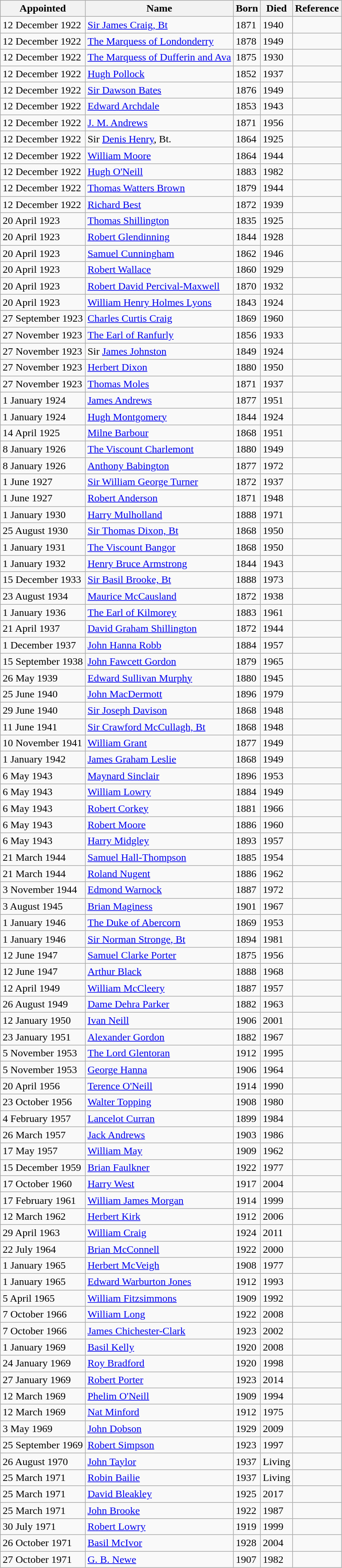<table class="wikitable sortable">
<tr>
<th>Appointed</th>
<th>Name</th>
<th>Born</th>
<th>Died</th>
<th>Reference</th>
</tr>
<tr>
<td>12 December 1922</td>
<td><a href='#'>Sir James Craig, Bt</a></td>
<td>1871</td>
<td>1940</td>
<td></td>
</tr>
<tr>
<td>12 December 1922</td>
<td><a href='#'>The Marquess of Londonderry</a></td>
<td>1878</td>
<td>1949</td>
<td></td>
</tr>
<tr>
<td>12 December 1922</td>
<td><a href='#'>The Marquess of Dufferin and Ava</a></td>
<td>1875</td>
<td>1930</td>
<td></td>
</tr>
<tr>
<td>12 December 1922</td>
<td><a href='#'>Hugh Pollock</a></td>
<td>1852</td>
<td>1937</td>
<td></td>
</tr>
<tr>
<td>12 December 1922</td>
<td><a href='#'>Sir Dawson Bates</a></td>
<td>1876</td>
<td>1949</td>
<td></td>
</tr>
<tr>
<td>12 December 1922</td>
<td><a href='#'>Edward Archdale</a></td>
<td>1853</td>
<td>1943</td>
<td></td>
</tr>
<tr>
<td>12 December 1922</td>
<td><a href='#'>J. M. Andrews</a></td>
<td>1871</td>
<td>1956</td>
<td></td>
</tr>
<tr>
<td>12 December 1922</td>
<td>Sir <a href='#'>Denis Henry</a>, Bt.</td>
<td>1864</td>
<td>1925</td>
<td></td>
</tr>
<tr>
<td>12 December 1922</td>
<td><a href='#'>William Moore</a></td>
<td>1864</td>
<td>1944</td>
<td></td>
</tr>
<tr>
<td>12 December 1922</td>
<td><a href='#'>Hugh O'Neill</a></td>
<td>1883</td>
<td>1982</td>
<td></td>
</tr>
<tr>
<td>12 December 1922</td>
<td><a href='#'>Thomas Watters Brown</a></td>
<td>1879</td>
<td>1944</td>
<td></td>
</tr>
<tr>
<td>12 December 1922</td>
<td><a href='#'>Richard Best</a></td>
<td>1872</td>
<td>1939</td>
<td></td>
</tr>
<tr>
<td>20 April 1923</td>
<td><a href='#'>Thomas Shillington</a></td>
<td>1835</td>
<td>1925</td>
<td></td>
</tr>
<tr>
<td>20 April 1923</td>
<td><a href='#'>Robert Glendinning</a></td>
<td>1844</td>
<td>1928</td>
<td></td>
</tr>
<tr>
<td>20 April 1923</td>
<td><a href='#'>Samuel Cunningham</a></td>
<td>1862</td>
<td>1946</td>
<td></td>
</tr>
<tr>
<td>20 April 1923</td>
<td><a href='#'>Robert Wallace</a></td>
<td>1860</td>
<td>1929</td>
<td></td>
</tr>
<tr>
<td>20 April 1923</td>
<td><a href='#'>Robert David Percival-Maxwell</a></td>
<td>1870</td>
<td>1932</td>
<td></td>
</tr>
<tr>
<td>20 April 1923</td>
<td><a href='#'>William Henry Holmes Lyons</a></td>
<td>1843</td>
<td>1924</td>
<td></td>
</tr>
<tr>
<td>27 September 1923</td>
<td><a href='#'>Charles Curtis Craig</a></td>
<td>1869</td>
<td>1960</td>
<td></td>
</tr>
<tr>
<td>27 November 1923</td>
<td><a href='#'>The Earl of Ranfurly</a></td>
<td>1856</td>
<td>1933</td>
<td></td>
</tr>
<tr>
<td>27 November 1923</td>
<td>Sir <a href='#'>James Johnston</a></td>
<td>1849</td>
<td>1924</td>
<td></td>
</tr>
<tr>
<td>27 November 1923</td>
<td><a href='#'>Herbert Dixon</a></td>
<td>1880</td>
<td>1950</td>
<td></td>
</tr>
<tr>
<td>27 November 1923</td>
<td><a href='#'>Thomas Moles</a></td>
<td>1871</td>
<td>1937</td>
<td></td>
</tr>
<tr>
<td>1 January 1924</td>
<td><a href='#'>James Andrews</a></td>
<td>1877</td>
<td>1951</td>
<td></td>
</tr>
<tr>
<td>1 January 1924</td>
<td><a href='#'>Hugh Montgomery</a></td>
<td>1844</td>
<td>1924</td>
<td></td>
</tr>
<tr>
<td>14 April 1925</td>
<td><a href='#'>Milne Barbour</a></td>
<td>1868</td>
<td>1951</td>
<td></td>
</tr>
<tr>
<td>8 January 1926</td>
<td><a href='#'>The Viscount Charlemont</a></td>
<td>1880</td>
<td>1949</td>
<td></td>
</tr>
<tr>
<td>8 January 1926</td>
<td><a href='#'>Anthony Babington</a></td>
<td>1877</td>
<td>1972</td>
<td></td>
</tr>
<tr>
<td>1 June 1927</td>
<td><a href='#'>Sir William George Turner</a></td>
<td>1872</td>
<td>1937</td>
<td></td>
</tr>
<tr>
<td>1 June 1927</td>
<td><a href='#'>Robert Anderson</a></td>
<td>1871</td>
<td>1948</td>
<td></td>
</tr>
<tr>
<td>1 January 1930</td>
<td><a href='#'>Harry Mulholland</a></td>
<td>1888</td>
<td>1971</td>
<td></td>
</tr>
<tr>
<td>25 August 1930</td>
<td><a href='#'>Sir Thomas Dixon, Bt</a></td>
<td>1868</td>
<td>1950</td>
<td></td>
</tr>
<tr>
<td>1 January 1931</td>
<td><a href='#'>The Viscount Bangor</a></td>
<td>1868</td>
<td>1950</td>
<td></td>
</tr>
<tr>
<td>1 January 1932</td>
<td><a href='#'>Henry Bruce Armstrong</a></td>
<td>1844</td>
<td>1943</td>
<td></td>
</tr>
<tr>
<td>15 December 1933</td>
<td><a href='#'>Sir Basil Brooke, Bt</a></td>
<td>1888</td>
<td>1973</td>
<td></td>
</tr>
<tr>
<td>23 August 1934</td>
<td><a href='#'>Maurice McCausland</a></td>
<td>1872</td>
<td>1938</td>
<td></td>
</tr>
<tr>
<td>1 January 1936</td>
<td><a href='#'>The Earl of Kilmorey</a></td>
<td>1883</td>
<td>1961</td>
<td></td>
</tr>
<tr>
<td>21 April 1937</td>
<td><a href='#'>David Graham Shillington</a></td>
<td>1872</td>
<td>1944</td>
<td></td>
</tr>
<tr>
<td>1 December 1937</td>
<td><a href='#'>John Hanna Robb</a></td>
<td>1884</td>
<td>1957</td>
<td></td>
</tr>
<tr>
<td>15 September 1938</td>
<td><a href='#'>John Fawcett Gordon</a></td>
<td>1879</td>
<td>1965</td>
<td></td>
</tr>
<tr>
<td>26 May 1939</td>
<td><a href='#'>Edward Sullivan Murphy</a></td>
<td>1880</td>
<td>1945</td>
<td></td>
</tr>
<tr>
<td>25 June 1940</td>
<td><a href='#'>John MacDermott</a></td>
<td>1896</td>
<td>1979</td>
<td></td>
</tr>
<tr>
<td>29 June 1940</td>
<td><a href='#'>Sir Joseph Davison</a></td>
<td>1868</td>
<td>1948</td>
<td></td>
</tr>
<tr>
<td>11 June 1941</td>
<td><a href='#'>Sir Crawford McCullagh, Bt</a></td>
<td>1868</td>
<td>1948</td>
<td></td>
</tr>
<tr>
<td>10 November 1941</td>
<td><a href='#'>William Grant</a></td>
<td>1877</td>
<td>1949</td>
<td></td>
</tr>
<tr>
<td>1 January 1942</td>
<td><a href='#'>James Graham Leslie</a></td>
<td>1868</td>
<td>1949</td>
<td></td>
</tr>
<tr>
<td>6 May 1943</td>
<td><a href='#'>Maynard Sinclair</a></td>
<td>1896</td>
<td>1953</td>
<td></td>
</tr>
<tr>
<td>6 May 1943</td>
<td><a href='#'>William Lowry</a></td>
<td>1884</td>
<td>1949</td>
<td></td>
</tr>
<tr>
<td>6 May 1943</td>
<td><a href='#'>Robert Corkey</a></td>
<td>1881</td>
<td>1966</td>
<td></td>
</tr>
<tr>
<td>6 May 1943</td>
<td><a href='#'>Robert Moore</a></td>
<td>1886</td>
<td>1960</td>
<td></td>
</tr>
<tr>
<td>6 May 1943</td>
<td><a href='#'>Harry Midgley</a></td>
<td>1893</td>
<td>1957</td>
<td></td>
</tr>
<tr>
<td>21 March 1944</td>
<td><a href='#'>Samuel Hall-Thompson</a></td>
<td>1885</td>
<td>1954</td>
<td></td>
</tr>
<tr>
<td>21 March 1944</td>
<td><a href='#'>Roland Nugent</a></td>
<td>1886</td>
<td>1962</td>
<td></td>
</tr>
<tr>
<td>3 November 1944</td>
<td><a href='#'>Edmond Warnock</a></td>
<td>1887</td>
<td>1972</td>
<td></td>
</tr>
<tr>
<td>3 August 1945</td>
<td><a href='#'>Brian Maginess</a></td>
<td>1901</td>
<td>1967</td>
<td></td>
</tr>
<tr>
<td>1 January 1946</td>
<td><a href='#'>The Duke of Abercorn</a></td>
<td>1869</td>
<td>1953</td>
<td></td>
</tr>
<tr>
<td>1 January 1946</td>
<td><a href='#'>Sir Norman Stronge, Bt</a></td>
<td>1894</td>
<td>1981</td>
<td></td>
</tr>
<tr>
<td>12 June 1947</td>
<td><a href='#'>Samuel Clarke Porter</a></td>
<td>1875</td>
<td>1956</td>
<td></td>
</tr>
<tr>
<td>12 June 1947</td>
<td><a href='#'>Arthur Black</a></td>
<td>1888</td>
<td>1968</td>
<td></td>
</tr>
<tr>
<td>12 April 1949</td>
<td><a href='#'>William McCleery</a></td>
<td>1887</td>
<td>1957</td>
<td></td>
</tr>
<tr>
<td>26 August 1949</td>
<td><a href='#'>Dame Dehra Parker</a></td>
<td>1882</td>
<td>1963</td>
<td></td>
</tr>
<tr>
<td>12 January 1950</td>
<td><a href='#'>Ivan Neill</a></td>
<td>1906</td>
<td>2001</td>
<td></td>
</tr>
<tr>
<td>23 January 1951</td>
<td><a href='#'>Alexander Gordon</a></td>
<td>1882</td>
<td>1967</td>
<td></td>
</tr>
<tr>
<td>5 November 1953</td>
<td><a href='#'>The Lord Glentoran</a></td>
<td>1912</td>
<td>1995</td>
<td></td>
</tr>
<tr>
<td>5 November 1953</td>
<td><a href='#'>George Hanna</a></td>
<td>1906</td>
<td>1964</td>
<td></td>
</tr>
<tr>
<td>20 April 1956</td>
<td><a href='#'>Terence O'Neill</a></td>
<td>1914</td>
<td>1990</td>
<td></td>
</tr>
<tr>
<td>23 October 1956</td>
<td><a href='#'>Walter Topping</a></td>
<td>1908</td>
<td>1980</td>
<td></td>
</tr>
<tr>
<td>4 February 1957</td>
<td><a href='#'>Lancelot Curran</a></td>
<td>1899</td>
<td>1984</td>
<td></td>
</tr>
<tr>
<td>26 March 1957</td>
<td><a href='#'>Jack Andrews</a></td>
<td>1903</td>
<td>1986</td>
<td></td>
</tr>
<tr>
<td>17 May 1957</td>
<td><a href='#'>William May</a></td>
<td>1909</td>
<td>1962</td>
<td></td>
</tr>
<tr>
<td>15 December 1959</td>
<td><a href='#'>Brian Faulkner</a></td>
<td>1922</td>
<td>1977</td>
<td></td>
</tr>
<tr>
<td>17 October 1960</td>
<td><a href='#'>Harry West</a></td>
<td>1917</td>
<td>2004</td>
<td></td>
</tr>
<tr>
<td>17 February 1961</td>
<td><a href='#'>William James Morgan</a></td>
<td>1914</td>
<td>1999</td>
<td></td>
</tr>
<tr>
<td>12 March 1962</td>
<td><a href='#'>Herbert Kirk</a></td>
<td>1912</td>
<td>2006</td>
<td></td>
</tr>
<tr>
<td>29 April 1963</td>
<td><a href='#'>William Craig</a></td>
<td>1924</td>
<td>2011</td>
<td></td>
</tr>
<tr>
<td>22 July 1964</td>
<td><a href='#'>Brian McConnell</a></td>
<td>1922</td>
<td>2000</td>
<td></td>
</tr>
<tr>
<td>1 January 1965</td>
<td><a href='#'>Herbert McVeigh</a></td>
<td>1908</td>
<td>1977</td>
<td></td>
</tr>
<tr>
<td>1 January 1965</td>
<td><a href='#'>Edward Warburton Jones</a></td>
<td>1912</td>
<td>1993</td>
<td></td>
</tr>
<tr>
<td>5 April 1965</td>
<td><a href='#'>William Fitzsimmons</a></td>
<td>1909</td>
<td>1992</td>
<td></td>
</tr>
<tr>
<td>7 October 1966</td>
<td><a href='#'>William Long</a></td>
<td>1922</td>
<td>2008</td>
<td></td>
</tr>
<tr>
<td>7 October 1966</td>
<td><a href='#'>James Chichester-Clark</a></td>
<td>1923</td>
<td>2002</td>
<td></td>
</tr>
<tr>
<td>1 January 1969</td>
<td><a href='#'>Basil Kelly</a></td>
<td>1920</td>
<td>2008</td>
<td></td>
</tr>
<tr>
<td>24 January 1969</td>
<td><a href='#'>Roy Bradford</a></td>
<td>1920</td>
<td>1998</td>
<td></td>
</tr>
<tr>
<td>27 January 1969</td>
<td><a href='#'>Robert Porter</a></td>
<td>1923</td>
<td>2014</td>
<td></td>
</tr>
<tr>
<td>12 March 1969</td>
<td><a href='#'>Phelim O'Neill</a></td>
<td>1909</td>
<td>1994</td>
<td></td>
</tr>
<tr>
<td>12 March 1969</td>
<td><a href='#'>Nat Minford</a></td>
<td>1912</td>
<td>1975</td>
<td></td>
</tr>
<tr>
<td>3 May 1969</td>
<td><a href='#'>John Dobson</a></td>
<td>1929</td>
<td>2009</td>
<td></td>
</tr>
<tr>
<td>25 September 1969</td>
<td><a href='#'>Robert Simpson</a></td>
<td>1923</td>
<td>1997</td>
<td></td>
</tr>
<tr>
<td>26 August 1970</td>
<td><a href='#'>John Taylor</a></td>
<td>1937</td>
<td>Living</td>
<td></td>
</tr>
<tr>
<td>25 March 1971</td>
<td><a href='#'>Robin Bailie</a></td>
<td>1937</td>
<td>Living</td>
<td></td>
</tr>
<tr>
<td>25 March 1971</td>
<td><a href='#'>David Bleakley</a></td>
<td>1925</td>
<td>2017</td>
<td></td>
</tr>
<tr>
<td>25 March 1971</td>
<td><a href='#'>John Brooke</a></td>
<td>1922</td>
<td>1987</td>
<td></td>
</tr>
<tr>
<td>30 July 1971</td>
<td><a href='#'>Robert Lowry</a></td>
<td>1919</td>
<td>1999</td>
<td></td>
</tr>
<tr>
<td>26 October 1971</td>
<td><a href='#'>Basil McIvor</a></td>
<td>1928</td>
<td>2004</td>
<td></td>
</tr>
<tr>
<td>27 October 1971</td>
<td><a href='#'>G. B. Newe</a></td>
<td>1907</td>
<td>1982</td>
<td></td>
</tr>
</table>
